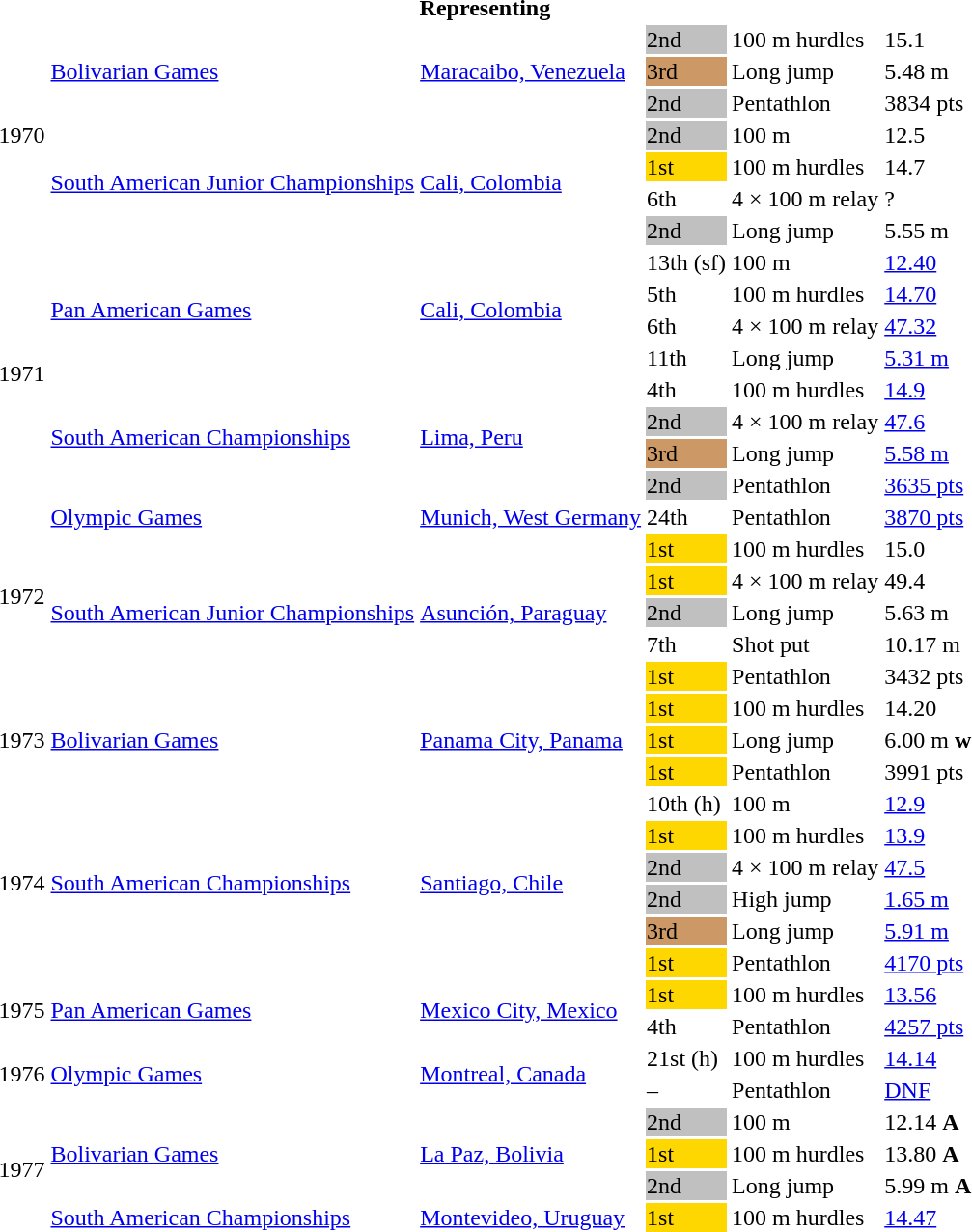<table>
<tr>
<th colspan="6">Representing </th>
</tr>
<tr>
<td rowspan=7>1970</td>
<td rowspan=3><a href='#'>Bolivarian Games</a></td>
<td rowspan=3><a href='#'>Maracaibo, Venezuela</a></td>
<td bgcolor=silver>2nd</td>
<td>100 m hurdles</td>
<td>15.1</td>
</tr>
<tr>
<td bgcolor=cc9966>3rd</td>
<td>Long jump</td>
<td>5.48 m</td>
</tr>
<tr>
<td bgcolor=silver>2nd</td>
<td>Pentathlon</td>
<td>3834 pts</td>
</tr>
<tr>
<td rowspan=4><a href='#'>South American Junior Championships</a></td>
<td rowspan=4><a href='#'>Cali, Colombia</a></td>
<td bgcolor=silver>2nd</td>
<td>100 m</td>
<td>12.5</td>
</tr>
<tr>
<td bgcolor=gold>1st</td>
<td>100 m hurdles</td>
<td>14.7</td>
</tr>
<tr>
<td>6th</td>
<td>4 × 100 m relay</td>
<td>?</td>
</tr>
<tr>
<td bgcolor=silver>2nd</td>
<td>Long jump</td>
<td>5.55 m</td>
</tr>
<tr>
<td rowspan=8>1971</td>
<td rowspan=4><a href='#'>Pan American Games</a></td>
<td rowspan=4><a href='#'>Cali, Colombia</a></td>
<td>13th (sf)</td>
<td>100 m</td>
<td><a href='#'>12.40</a></td>
</tr>
<tr>
<td>5th</td>
<td>100 m hurdles</td>
<td><a href='#'>14.70</a></td>
</tr>
<tr>
<td>6th</td>
<td>4 × 100 m relay</td>
<td><a href='#'>47.32</a></td>
</tr>
<tr>
<td>11th</td>
<td>Long jump</td>
<td><a href='#'>5.31 m</a></td>
</tr>
<tr>
<td rowspan=4><a href='#'>South American Championships</a></td>
<td rowspan=4><a href='#'>Lima, Peru</a></td>
<td>4th</td>
<td>100 m hurdles</td>
<td><a href='#'>14.9</a></td>
</tr>
<tr>
<td bgcolor=silver>2nd</td>
<td>4 × 100 m relay</td>
<td><a href='#'>47.6</a></td>
</tr>
<tr>
<td bgcolor=cc9966>3rd</td>
<td>Long jump</td>
<td><a href='#'>5.58 m</a></td>
</tr>
<tr>
<td bgcolor=silver>2nd</td>
<td>Pentathlon</td>
<td><a href='#'>3635 pts</a></td>
</tr>
<tr>
<td rowspan=6>1972</td>
<td><a href='#'>Olympic Games</a></td>
<td><a href='#'>Munich, West Germany</a></td>
<td>24th</td>
<td>Pentathlon</td>
<td><a href='#'>3870 pts</a></td>
</tr>
<tr>
<td rowspan=5><a href='#'>South American Junior Championships</a></td>
<td rowspan=5><a href='#'>Asunción, Paraguay</a></td>
<td bgcolor=gold>1st</td>
<td>100 m hurdles</td>
<td>15.0</td>
</tr>
<tr>
<td bgcolor=gold>1st</td>
<td>4 × 100 m relay</td>
<td>49.4</td>
</tr>
<tr>
<td bgcolor=silver>2nd</td>
<td>Long jump</td>
<td>5.63 m</td>
</tr>
<tr>
<td>7th</td>
<td>Shot put</td>
<td>10.17 m</td>
</tr>
<tr>
<td bgcolor=gold>1st</td>
<td>Pentathlon</td>
<td>3432 pts</td>
</tr>
<tr>
<td rowspan=3>1973</td>
<td rowspan=3><a href='#'>Bolivarian Games</a></td>
<td rowspan=3><a href='#'>Panama City, Panama</a></td>
<td bgcolor=gold>1st</td>
<td>100 m hurdles</td>
<td>14.20</td>
</tr>
<tr>
<td bgcolor=gold>1st</td>
<td>Long jump</td>
<td>6.00 m <strong>w</strong></td>
</tr>
<tr>
<td bgcolor=gold>1st</td>
<td>Pentathlon</td>
<td>3991 pts</td>
</tr>
<tr>
<td rowspan=6>1974</td>
<td rowspan=6><a href='#'>South American Championships</a></td>
<td rowspan=6><a href='#'>Santiago, Chile</a></td>
<td>10th (h)</td>
<td>100 m</td>
<td><a href='#'>12.9</a></td>
</tr>
<tr>
<td bgcolor=gold>1st</td>
<td>100 m hurdles</td>
<td><a href='#'>13.9</a></td>
</tr>
<tr>
<td bgcolor=silver>2nd</td>
<td>4 × 100 m relay</td>
<td><a href='#'>47.5</a></td>
</tr>
<tr>
<td bgcolor=silver>2nd</td>
<td>High jump</td>
<td><a href='#'>1.65 m</a></td>
</tr>
<tr>
<td bgcolor=cc9966>3rd</td>
<td>Long jump</td>
<td><a href='#'>5.91 m</a></td>
</tr>
<tr>
<td bgcolor=gold>1st</td>
<td>Pentathlon</td>
<td><a href='#'>4170 pts</a></td>
</tr>
<tr>
<td rowspan=2>1975</td>
<td rowspan=2><a href='#'>Pan American Games</a></td>
<td rowspan=2><a href='#'>Mexico City, Mexico</a></td>
<td bgcolor=gold>1st</td>
<td>100 m hurdles</td>
<td><a href='#'>13.56</a></td>
</tr>
<tr>
<td>4th</td>
<td>Pentathlon</td>
<td><a href='#'>4257 pts</a></td>
</tr>
<tr>
<td rowspan=2>1976</td>
<td rowspan=2><a href='#'>Olympic Games</a></td>
<td rowspan=2><a href='#'>Montreal, Canada</a></td>
<td>21st (h)</td>
<td>100 m hurdles</td>
<td><a href='#'>14.14</a></td>
</tr>
<tr>
<td>–</td>
<td>Pentathlon</td>
<td><a href='#'>DNF</a></td>
</tr>
<tr>
<td rowspan=4>1977</td>
<td rowspan=3><a href='#'>Bolivarian Games</a></td>
<td rowspan=3><a href='#'>La Paz, Bolivia</a></td>
<td bgcolor=silver>2nd</td>
<td>100 m</td>
<td>12.14 <strong>A</strong></td>
</tr>
<tr>
<td bgcolor=gold>1st</td>
<td>100 m hurdles</td>
<td>13.80 <strong>A</strong></td>
</tr>
<tr>
<td bgcolor=silver>2nd</td>
<td>Long jump</td>
<td>5.99 m <strong>A</strong></td>
</tr>
<tr>
<td><a href='#'>South American Championships</a></td>
<td><a href='#'>Montevideo, Uruguay</a></td>
<td bgcolor=gold>1st</td>
<td>100 m hurdles</td>
<td><a href='#'>14.47</a></td>
</tr>
</table>
